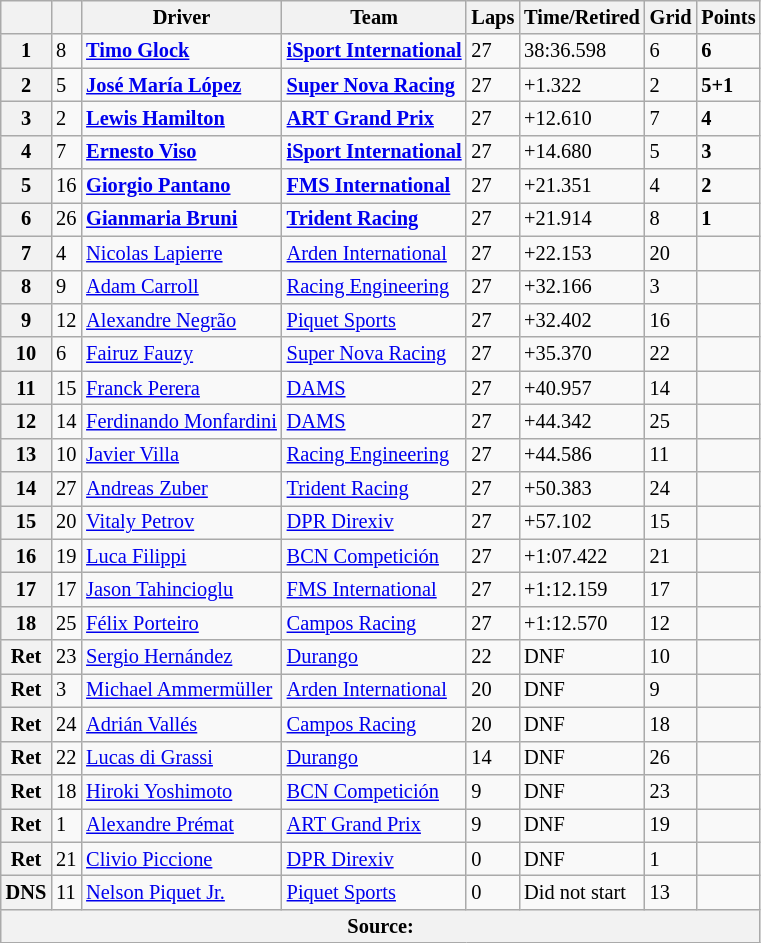<table class="wikitable" style="font-size:85%">
<tr>
<th></th>
<th></th>
<th>Driver</th>
<th>Team</th>
<th>Laps</th>
<th>Time/Retired</th>
<th>Grid</th>
<th>Points</th>
</tr>
<tr>
<th>1</th>
<td>8</td>
<td> <strong><a href='#'>Timo Glock</a></strong></td>
<td><strong><a href='#'>iSport International</a></strong></td>
<td>27</td>
<td>38:36.598</td>
<td>6</td>
<td><strong>6</strong></td>
</tr>
<tr>
<th>2</th>
<td>5</td>
<td> <strong><a href='#'>José María López</a></strong></td>
<td><strong><a href='#'>Super Nova Racing</a></strong></td>
<td>27</td>
<td>+1.322</td>
<td>2</td>
<td><strong>5+1</strong></td>
</tr>
<tr>
<th>3</th>
<td>2</td>
<td> <strong><a href='#'>Lewis Hamilton</a></strong></td>
<td><strong><a href='#'>ART Grand Prix</a></strong></td>
<td>27</td>
<td>+12.610</td>
<td>7</td>
<td><strong>4</strong></td>
</tr>
<tr>
<th>4</th>
<td>7</td>
<td> <strong><a href='#'>Ernesto Viso</a></strong></td>
<td><strong><a href='#'>iSport International</a></strong></td>
<td>27</td>
<td>+14.680</td>
<td>5</td>
<td><strong>3</strong></td>
</tr>
<tr>
<th>5</th>
<td>16</td>
<td> <strong><a href='#'>Giorgio Pantano</a></strong></td>
<td><strong><a href='#'>FMS International</a></strong></td>
<td>27</td>
<td>+21.351</td>
<td>4</td>
<td><strong>2</strong></td>
</tr>
<tr>
<th>6</th>
<td>26</td>
<td> <strong><a href='#'>Gianmaria Bruni</a></strong></td>
<td><strong><a href='#'>Trident Racing</a></strong></td>
<td>27</td>
<td>+21.914</td>
<td>8</td>
<td><strong>1</strong></td>
</tr>
<tr>
<th>7</th>
<td>4</td>
<td> <a href='#'>Nicolas Lapierre</a></td>
<td><a href='#'>Arden International</a></td>
<td>27</td>
<td>+22.153</td>
<td>20</td>
<td></td>
</tr>
<tr>
<th>8</th>
<td>9</td>
<td> <a href='#'>Adam Carroll</a></td>
<td><a href='#'>Racing Engineering</a></td>
<td>27</td>
<td>+32.166</td>
<td>3</td>
<td></td>
</tr>
<tr>
<th>9</th>
<td>12</td>
<td> <a href='#'>Alexandre Negrão</a></td>
<td><a href='#'>Piquet Sports</a></td>
<td>27</td>
<td>+32.402</td>
<td>16</td>
<td></td>
</tr>
<tr>
<th>10</th>
<td>6</td>
<td> <a href='#'>Fairuz Fauzy</a></td>
<td><a href='#'>Super Nova Racing</a></td>
<td>27</td>
<td>+35.370</td>
<td>22</td>
<td></td>
</tr>
<tr>
<th>11</th>
<td>15</td>
<td> <a href='#'>Franck Perera</a></td>
<td><a href='#'>DAMS</a></td>
<td>27</td>
<td>+40.957</td>
<td>14</td>
<td></td>
</tr>
<tr>
<th>12</th>
<td>14</td>
<td> <a href='#'>Ferdinando Monfardini</a></td>
<td><a href='#'>DAMS</a></td>
<td>27</td>
<td>+44.342</td>
<td>25</td>
<td></td>
</tr>
<tr>
<th>13</th>
<td>10</td>
<td> <a href='#'>Javier Villa</a></td>
<td><a href='#'>Racing Engineering</a></td>
<td>27</td>
<td>+44.586</td>
<td>11</td>
<td></td>
</tr>
<tr>
<th>14</th>
<td>27</td>
<td> <a href='#'>Andreas Zuber</a></td>
<td><a href='#'>Trident Racing</a></td>
<td>27</td>
<td>+50.383</td>
<td>24</td>
<td></td>
</tr>
<tr>
<th>15</th>
<td>20</td>
<td> <a href='#'>Vitaly Petrov</a></td>
<td><a href='#'>DPR Direxiv</a></td>
<td>27</td>
<td>+57.102</td>
<td>15</td>
<td></td>
</tr>
<tr>
<th>16</th>
<td>19</td>
<td> <a href='#'>Luca Filippi</a></td>
<td><a href='#'>BCN Competición</a></td>
<td>27</td>
<td>+1:07.422</td>
<td>21</td>
<td></td>
</tr>
<tr>
<th>17</th>
<td>17</td>
<td> <a href='#'>Jason Tahincioglu</a></td>
<td><a href='#'>FMS International</a></td>
<td>27</td>
<td>+1:12.159</td>
<td>17</td>
<td></td>
</tr>
<tr>
<th>18</th>
<td>25</td>
<td> <a href='#'>Félix Porteiro</a></td>
<td><a href='#'>Campos Racing</a></td>
<td>27</td>
<td>+1:12.570</td>
<td>12</td>
<td></td>
</tr>
<tr>
<th>Ret</th>
<td>23</td>
<td> <a href='#'>Sergio Hernández</a></td>
<td><a href='#'>Durango</a></td>
<td>22</td>
<td>DNF</td>
<td>10</td>
<td></td>
</tr>
<tr>
<th>Ret</th>
<td>3</td>
<td> <a href='#'>Michael Ammermüller</a></td>
<td><a href='#'>Arden International</a></td>
<td>20</td>
<td>DNF</td>
<td>9</td>
<td></td>
</tr>
<tr>
<th>Ret</th>
<td>24</td>
<td> <a href='#'>Adrián Vallés</a></td>
<td><a href='#'>Campos Racing</a></td>
<td>20</td>
<td>DNF</td>
<td>18</td>
<td></td>
</tr>
<tr>
<th>Ret</th>
<td>22</td>
<td> <a href='#'>Lucas di Grassi</a></td>
<td><a href='#'>Durango</a></td>
<td>14</td>
<td>DNF</td>
<td>26</td>
<td></td>
</tr>
<tr>
<th>Ret</th>
<td>18</td>
<td> <a href='#'>Hiroki Yoshimoto</a></td>
<td><a href='#'>BCN Competición</a></td>
<td>9</td>
<td>DNF</td>
<td>23</td>
<td></td>
</tr>
<tr>
<th>Ret</th>
<td>1</td>
<td> <a href='#'>Alexandre Prémat</a></td>
<td><a href='#'>ART Grand Prix</a></td>
<td>9</td>
<td>DNF</td>
<td>19</td>
<td></td>
</tr>
<tr>
<th>Ret</th>
<td>21</td>
<td> <a href='#'>Clivio Piccione</a></td>
<td><a href='#'>DPR Direxiv</a></td>
<td>0</td>
<td>DNF</td>
<td>1</td>
<td></td>
</tr>
<tr>
<th>DNS</th>
<td>11</td>
<td> <a href='#'>Nelson Piquet Jr.</a></td>
<td><a href='#'>Piquet Sports</a></td>
<td>0</td>
<td>Did not start</td>
<td>13</td>
<td></td>
</tr>
<tr>
<th colspan="8">Source:</th>
</tr>
</table>
